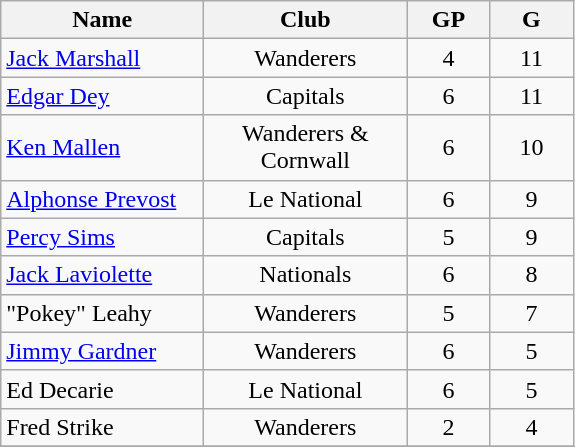<table class="wikitable" style="text-align:center;">
<tr>
<th style="width:8em">Name</th>
<th style="width:8em">Club</th>
<th style="width:3em">GP</th>
<th style="width:3em">G</th>
</tr>
<tr>
<td align="left"><a href='#'>Jack Marshall</a></td>
<td>Wanderers</td>
<td>4</td>
<td>11</td>
</tr>
<tr>
<td align="left"><a href='#'>Edgar Dey</a></td>
<td>Capitals</td>
<td>6</td>
<td>11</td>
</tr>
<tr>
<td align="left"><a href='#'>Ken Mallen</a></td>
<td>Wanderers &<br>Cornwall</td>
<td>6</td>
<td>10</td>
</tr>
<tr>
<td align="left"><a href='#'>Alphonse Prevost</a></td>
<td>Le National</td>
<td>6</td>
<td>9</td>
</tr>
<tr>
<td align="left"><a href='#'>Percy Sims</a></td>
<td>Capitals</td>
<td>5</td>
<td>9</td>
</tr>
<tr>
<td align="left"><a href='#'>Jack Laviolette</a></td>
<td>Nationals</td>
<td>6</td>
<td>8</td>
</tr>
<tr>
<td align="left">"Pokey" Leahy</td>
<td>Wanderers</td>
<td>5</td>
<td>7</td>
</tr>
<tr>
<td align="left"><a href='#'>Jimmy Gardner</a></td>
<td>Wanderers</td>
<td>6</td>
<td>5</td>
</tr>
<tr>
<td align="left">Ed Decarie</td>
<td>Le National</td>
<td>6</td>
<td>5</td>
</tr>
<tr>
<td align="left">Fred Strike</td>
<td>Wanderers</td>
<td>2</td>
<td>4</td>
</tr>
<tr>
</tr>
</table>
